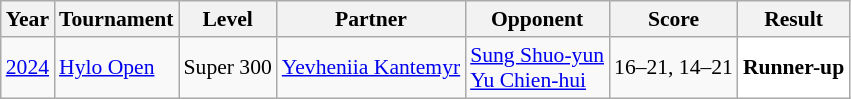<table class="sortable wikitable" style="font-size: 90%;">
<tr>
<th>Year</th>
<th>Tournament</th>
<th>Level</th>
<th>Partner</th>
<th>Opponent</th>
<th>Score</th>
<th>Result</th>
</tr>
<tr>
<td align="center"><a href='#'>2024</a></td>
<td align="left"><a href='#'>Hylo Open</a></td>
<td align="left">Super 300</td>
<td align="left"> <a href='#'>Yevheniia Kantemyr</a></td>
<td align="left"> <a href='#'>Sung Shuo-yun</a><br> <a href='#'>Yu Chien-hui</a></td>
<td align="left">16–21, 14–21</td>
<td style="text-align:left; background:white"> <strong>Runner-up</strong></td>
</tr>
</table>
